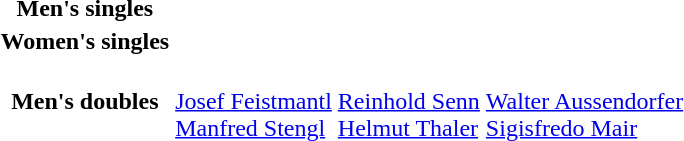<table>
<tr>
<th scope="row">Men's singles<br></th>
<td></td>
<td></td>
<td></td>
</tr>
<tr>
<th scope="row">Women's singles<br></th>
<td></td>
<td></td>
<td></td>
</tr>
<tr>
<th scope="row">Men's doubles<br></th>
<td><br><a href='#'>Josef Feistmantl</a><br><a href='#'>Manfred Stengl</a></td>
<td><br><a href='#'>Reinhold Senn</a><br><a href='#'>Helmut Thaler</a></td>
<td><br><a href='#'>Walter Aussendorfer</a><br><a href='#'>Sigisfredo Mair</a></td>
</tr>
</table>
